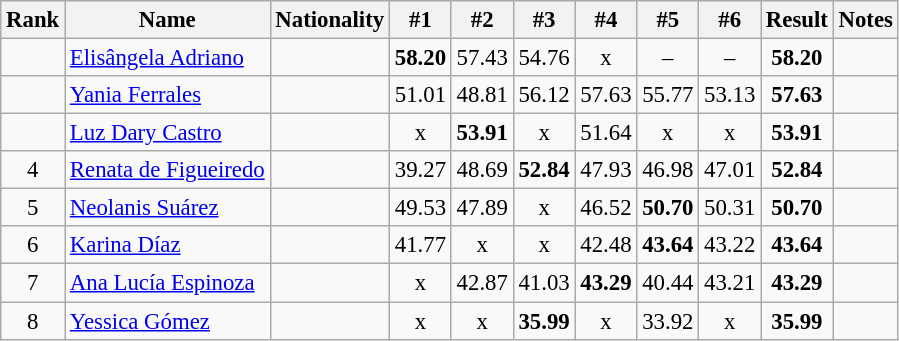<table class="wikitable sortable" style="text-align:center;font-size:95%">
<tr>
<th>Rank</th>
<th>Name</th>
<th>Nationality</th>
<th>#1</th>
<th>#2</th>
<th>#3</th>
<th>#4</th>
<th>#5</th>
<th>#6</th>
<th>Result</th>
<th>Notes</th>
</tr>
<tr>
<td></td>
<td align=left><a href='#'>Elisângela Adriano</a></td>
<td align=left></td>
<td><strong>58.20</strong></td>
<td>57.43</td>
<td>54.76</td>
<td>x</td>
<td>–</td>
<td>–</td>
<td><strong>58.20</strong></td>
<td></td>
</tr>
<tr>
<td></td>
<td align=left><a href='#'>Yania Ferrales</a></td>
<td align=left></td>
<td>51.01</td>
<td>48.81</td>
<td>56.12</td>
<td>57.63</td>
<td>55.77</td>
<td>53.13</td>
<td><strong>57.63</strong></td>
<td></td>
</tr>
<tr>
<td></td>
<td align=left><a href='#'>Luz Dary Castro</a></td>
<td align=left></td>
<td>x</td>
<td><strong>53.91</strong></td>
<td>x</td>
<td>51.64</td>
<td>x</td>
<td>x</td>
<td><strong>53.91</strong></td>
<td></td>
</tr>
<tr>
<td>4</td>
<td align=left><a href='#'>Renata de Figueiredo</a></td>
<td align=left></td>
<td>39.27</td>
<td>48.69</td>
<td><strong>52.84</strong></td>
<td>47.93</td>
<td>46.98</td>
<td>47.01</td>
<td><strong>52.84</strong></td>
<td></td>
</tr>
<tr>
<td>5</td>
<td align=left><a href='#'>Neolanis Suárez</a></td>
<td align=left></td>
<td>49.53</td>
<td>47.89</td>
<td>x</td>
<td>46.52</td>
<td><strong>50.70</strong></td>
<td>50.31</td>
<td><strong>50.70</strong></td>
<td></td>
</tr>
<tr>
<td>6</td>
<td align=left><a href='#'>Karina Díaz</a></td>
<td align=left></td>
<td>41.77</td>
<td>x</td>
<td>x</td>
<td>42.48</td>
<td><strong>43.64</strong></td>
<td>43.22</td>
<td><strong>43.64</strong></td>
<td></td>
</tr>
<tr>
<td>7</td>
<td align=left><a href='#'>Ana Lucía Espinoza</a></td>
<td align=left></td>
<td>x</td>
<td>42.87</td>
<td>41.03</td>
<td><strong>43.29</strong></td>
<td>40.44</td>
<td>43.21</td>
<td><strong>43.29</strong></td>
<td></td>
</tr>
<tr>
<td>8</td>
<td align=left><a href='#'>Yessica Gómez</a></td>
<td align=left></td>
<td>x</td>
<td>x</td>
<td><strong>35.99</strong></td>
<td>x</td>
<td>33.92</td>
<td>x</td>
<td><strong>35.99</strong></td>
<td></td>
</tr>
</table>
